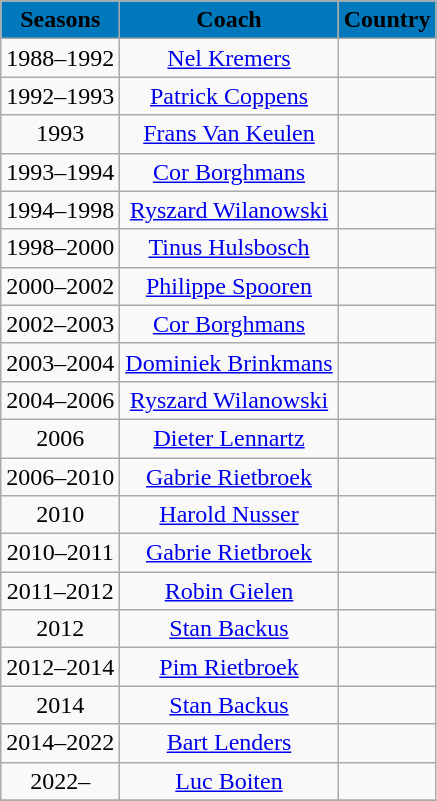<table class="wikitable" style="text-align: center">
<tr>
<th style="color:#000000; background:#0079BC">Seasons</th>
<th style="color:#000000; background:#0079BC">Coach</th>
<th style="color:#000000; background:#0079BC">Country</th>
</tr>
<tr>
<td style="text-align: center">1988–1992</td>
<td style="text-align: center"><a href='#'>Nel Kremers</a></td>
<td style="text-align: center"></td>
</tr>
<tr>
<td style="text-align: center">1992–1993</td>
<td style="text-align: center"><a href='#'>Patrick Coppens</a></td>
<td style="text-align: center"></td>
</tr>
<tr>
<td style="text-align: center">1993</td>
<td style="text-align: center"><a href='#'>Frans Van Keulen</a></td>
<td style="text-align: center"></td>
</tr>
<tr>
<td style="text-align: center">1993–1994</td>
<td style="text-align: center"><a href='#'>Cor Borghmans</a></td>
<td style="text-align: center"></td>
</tr>
<tr>
<td style="text-align: center">1994–1998</td>
<td style="text-align: center"><a href='#'>Ryszard Wilanowski</a></td>
<td style="text-align: center"></td>
</tr>
<tr>
<td style="text-align: center">1998–2000</td>
<td style="text-align: center"><a href='#'>Tinus Hulsbosch</a></td>
<td style="text-align: center"></td>
</tr>
<tr>
<td style="text-align: center">2000–2002</td>
<td style="text-align: center"><a href='#'>Philippe Spooren</a></td>
<td style="text-align: center"></td>
</tr>
<tr>
<td style="text-align: center">2002–2003</td>
<td style="text-align: center"><a href='#'>Cor Borghmans</a></td>
<td style="text-align: center"></td>
</tr>
<tr>
<td style="text-align: center">2003–2004</td>
<td style="text-align: center"><a href='#'>Dominiek Brinkmans</a></td>
<td style="text-align: center"></td>
</tr>
<tr>
<td style="text-align: center">2004–2006</td>
<td style="text-align: center"><a href='#'>Ryszard Wilanowski</a></td>
<td style="text-align: center"></td>
</tr>
<tr>
<td style="text-align: center">2006</td>
<td style="text-align: center"><a href='#'>Dieter Lennartz</a></td>
<td style="text-align: center"></td>
</tr>
<tr>
<td style="text-align: center">2006–2010</td>
<td style="text-align: center"><a href='#'>Gabrie Rietbroek</a></td>
<td style="text-align: center"></td>
</tr>
<tr>
<td style="text-align: center">2010</td>
<td style="text-align: center"><a href='#'>Harold Nusser</a></td>
<td style="text-align: center"></td>
</tr>
<tr>
<td style="text-align: center">2010–2011</td>
<td style="text-align: center"><a href='#'>Gabrie Rietbroek</a></td>
<td style="text-align: center"></td>
</tr>
<tr>
<td style="text-align: center">2011–2012</td>
<td style="text-align: center"><a href='#'>Robin Gielen</a></td>
<td style="text-align: center"></td>
</tr>
<tr>
<td style="text-align: center">2012</td>
<td style="text-align: center"><a href='#'>Stan Backus</a></td>
<td style="text-align: center"></td>
</tr>
<tr>
<td style="text-align: center">2012–2014</td>
<td style="text-align: center"><a href='#'>Pim Rietbroek</a></td>
<td style="text-align: center"></td>
</tr>
<tr>
<td style="text-align: center">2014</td>
<td style="text-align: center"><a href='#'>Stan Backus</a></td>
<td style="text-align: center"></td>
</tr>
<tr>
<td style="text-align: center">2014–2022</td>
<td style="text-align: center"><a href='#'>Bart Lenders</a></td>
<td style="text-align: center"></td>
</tr>
<tr>
<td style="text-align: center">2022–</td>
<td style="text-align: center"><a href='#'>Luc Boiten</a></td>
<td style="text-align: center"></td>
</tr>
<tr>
</tr>
</table>
